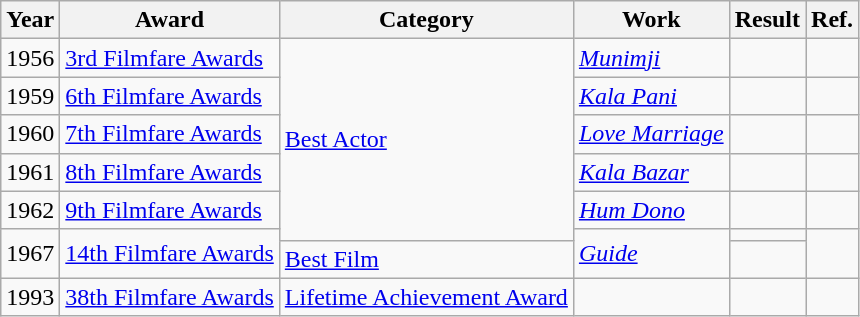<table class="wikitable">
<tr>
<th>Year</th>
<th>Award</th>
<th>Category</th>
<th>Work</th>
<th>Result</th>
<th>Ref.</th>
</tr>
<tr>
<td>1956</td>
<td><a href='#'>3rd Filmfare Awards</a></td>
<td rowspan="6"><a href='#'>Best Actor</a></td>
<td><em><a href='#'>Munimji</a></em></td>
<td></td>
<td></td>
</tr>
<tr>
<td>1959</td>
<td><a href='#'>6th Filmfare Awards</a></td>
<td><em><a href='#'>Kala Pani</a></em></td>
<td></td>
<td></td>
</tr>
<tr>
<td>1960</td>
<td><a href='#'>7th Filmfare Awards</a></td>
<td><em><a href='#'>Love Marriage</a></em></td>
<td></td>
<td></td>
</tr>
<tr>
<td>1961</td>
<td><a href='#'>8th Filmfare Awards</a></td>
<td><em><a href='#'>Kala Bazar</a></em></td>
<td></td>
<td></td>
</tr>
<tr>
<td>1962</td>
<td><a href='#'>9th Filmfare Awards</a></td>
<td><em><a href='#'>Hum Dono</a></em></td>
<td></td>
<td></td>
</tr>
<tr>
<td rowspan="2">1967</td>
<td rowspan="2"><a href='#'>14th Filmfare Awards</a></td>
<td rowspan="2"><em><a href='#'>Guide</a></em></td>
<td></td>
<td rowspan="2"></td>
</tr>
<tr>
<td><a href='#'>Best Film</a></td>
<td></td>
</tr>
<tr>
<td>1993</td>
<td><a href='#'>38th Filmfare Awards</a></td>
<td><a href='#'>Lifetime Achievement Award</a></td>
<td></td>
<td></td>
<td></td>
</tr>
</table>
